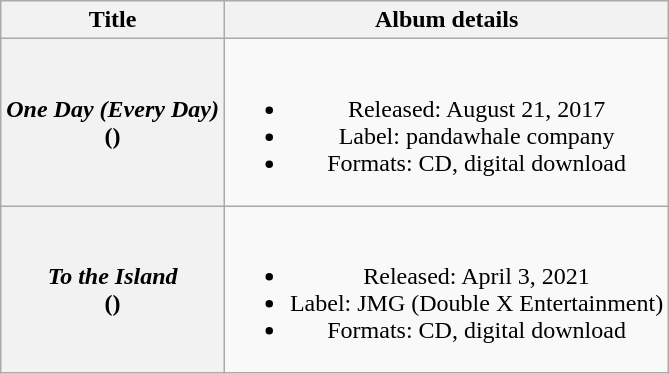<table class="wikitable plainrowheaders" style="text-align:center;">
<tr>
<th scope="col">Title</th>
<th scope="col">Album details</th>
</tr>
<tr>
<th scope="row"><em>One Day (Every Day)</em><br>()</th>
<td><br><ul><li>Released: August 21, 2017</li><li>Label: pandawhale company</li><li>Formats: CD, digital download</li></ul></td>
</tr>
<tr>
<th scope="row"><em>To the Island</em><br>()</th>
<td><br><ul><li>Released: April 3, 2021</li><li>Label: JMG (Double X Entertainment)</li><li>Formats: CD, digital download</li></ul></td>
</tr>
</table>
